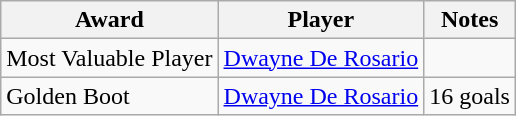<table class=wikitable>
<tr>
<th>Award</th>
<th>Player</th>
<th>Notes</th>
</tr>
<tr>
<td>Most Valuable Player</td>
<td> <a href='#'>Dwayne De Rosario</a></td>
<td></td>
</tr>
<tr>
<td>Golden Boot</td>
<td> <a href='#'>Dwayne De Rosario</a></td>
<td>16 goals</td>
</tr>
</table>
